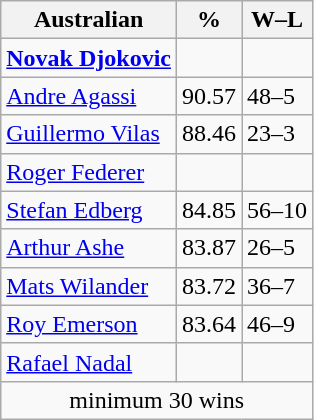<table class=wikitable style="display:inline-table;">
<tr>
<th>Australian</th>
<th>%</th>
<th>W–L</th>
</tr>
<tr>
<td> <strong><a href='#'>Novak Djokovic</a></strong></td>
<td></td>
</tr>
<tr>
<td> <a href='#'>Andre Agassi</a></td>
<td>90.57</td>
<td>48–5</td>
</tr>
<tr>
<td> <a href='#'>Guillermo Vilas</a></td>
<td>88.46</td>
<td>23–3</td>
</tr>
<tr>
<td> <a href='#'>Roger Federer</a></td>
<td></td>
</tr>
<tr>
<td> <a href='#'>Stefan Edberg</a></td>
<td>84.85</td>
<td>56–10</td>
</tr>
<tr>
<td> <a href='#'>Arthur Ashe</a></td>
<td>83.87</td>
<td>26–5</td>
</tr>
<tr>
<td> <a href='#'>Mats Wilander</a></td>
<td>83.72</td>
<td>36–7</td>
</tr>
<tr>
<td> <a href='#'>Roy Emerson</a></td>
<td>83.64</td>
<td>46–9</td>
</tr>
<tr>
<td> <a href='#'>Rafael Nadal</a></td>
<td></td>
</tr>
<tr>
<td colspan="3" style="text-align:center;">minimum 30 wins</td>
</tr>
</table>
